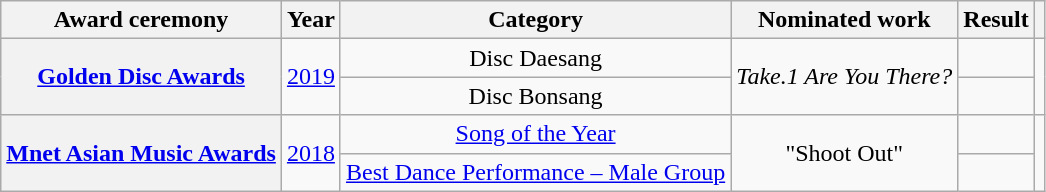<table class="wikitable sortable plainrowheaders" style="text-align:center;">
<tr>
<th scope="col">Award ceremony</th>
<th scope="col">Year</th>
<th scope="col">Category</th>
<th scope="col">Nominated work</th>
<th scope="col">Result</th>
<th scope="col" class="unsortable"></th>
</tr>
<tr>
<th scope="row" rowspan="2"><a href='#'>Golden Disc Awards</a></th>
<td rowspan="2"><a href='#'>2019</a></td>
<td>Disc Daesang</td>
<td rowspan="2"><em>Take.1 Are You There?</em></td>
<td></td>
<td rowspan="2"></td>
</tr>
<tr>
<td>Disc Bonsang</td>
<td></td>
</tr>
<tr>
<th scope="row" rowspan="2"><a href='#'>Mnet Asian Music Awards</a></th>
<td rowspan="2"><a href='#'>2018</a></td>
<td><a href='#'>Song of the Year</a></td>
<td rowspan="2">"Shoot Out"</td>
<td></td>
<td rowspan="2"></td>
</tr>
<tr>
<td><a href='#'>Best Dance Performance – Male Group</a></td>
<td></td>
</tr>
</table>
